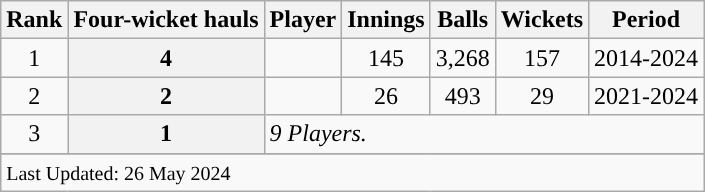<table class="wikitable">
<tr>
<th style="text-align:center;">Rank</th>
<th style="text-align:center;">Four-wicket hauls</th>
<th style="text-align:center;">Player</th>
<th style="text-align:center;">Innings</th>
<th style="text-align:center;">Balls</th>
<th style="text-align:center;">Wickets</th>
<th style="text-align:center;">Period</th>
</tr>
<tr>
<td align=center>1</td>
<th scope=row style=text-align:center;>4</th>
<td></td>
<td align=center>145</td>
<td align=center>3,268</td>
<td align=center>157</td>
<td>2014-2024</td>
</tr>
<tr>
<td align=center>2</td>
<th scope=row style=text-align:center;>2</th>
<td></td>
<td align=center>26</td>
<td align=center>493</td>
<td align=center>29</td>
<td>2021-2024</td>
</tr>
<tr>
<td align=center>3</td>
<th scope=row style=text-align:center;>1</th>
<td colspan=5><em>9 Players.</em></td>
</tr>
<tr>
</tr>
<tr class=sortbottom>
<td colspan=7><small>Last Updated: 26 May 2024</small></td>
</tr>
</table>
